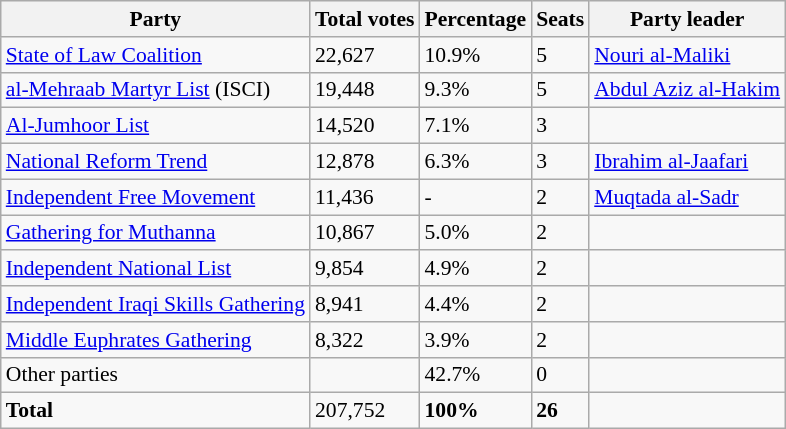<table class="wikitable" style="border:1px solid #8888aa; background:#f8f8f8; padding:0; font-size:90%;">
<tr>
<th>Party</th>
<th>Total votes</th>
<th>Percentage</th>
<th>Seats</th>
<th>Party leader</th>
</tr>
<tr>
<td><a href='#'>State of Law Coalition</a></td>
<td>22,627</td>
<td>10.9%</td>
<td>5</td>
<td><a href='#'>Nouri al-Maliki</a></td>
</tr>
<tr>
<td><a href='#'>al-Mehraab Martyr List</a> (ISCI)</td>
<td>19,448</td>
<td>9.3%</td>
<td>5</td>
<td><a href='#'>Abdul Aziz al-Hakim</a></td>
</tr>
<tr>
<td><a href='#'>Al-Jumhoor List</a></td>
<td>14,520</td>
<td>7.1%</td>
<td>3</td>
<td></td>
</tr>
<tr>
<td><a href='#'>National Reform Trend</a></td>
<td>12,878</td>
<td>6.3%</td>
<td>3</td>
<td><a href='#'>Ibrahim al-Jaafari</a></td>
</tr>
<tr>
<td><a href='#'>Independent Free Movement</a></td>
<td>11,436</td>
<td>-</td>
<td>2</td>
<td><a href='#'>Muqtada al-Sadr</a></td>
</tr>
<tr>
<td><a href='#'>Gathering for Muthanna</a></td>
<td>10,867</td>
<td>5.0%</td>
<td>2</td>
<td></td>
</tr>
<tr>
<td><a href='#'>Independent National List</a></td>
<td>9,854</td>
<td>4.9%</td>
<td>2</td>
<td></td>
</tr>
<tr>
<td><a href='#'>Independent Iraqi Skills Gathering</a></td>
<td>8,941</td>
<td>4.4%</td>
<td>2</td>
<td></td>
</tr>
<tr>
<td><a href='#'>Middle Euphrates Gathering</a></td>
<td>8,322</td>
<td>3.9%</td>
<td>2</td>
<td></td>
</tr>
<tr>
<td>Other parties</td>
<td></td>
<td>42.7%</td>
<td>0</td>
<td></td>
</tr>
<tr>
<td><strong>Total</strong></td>
<td>207,752</td>
<td><strong>100%</strong></td>
<td><strong>26</strong></td>
<td></td>
</tr>
</table>
